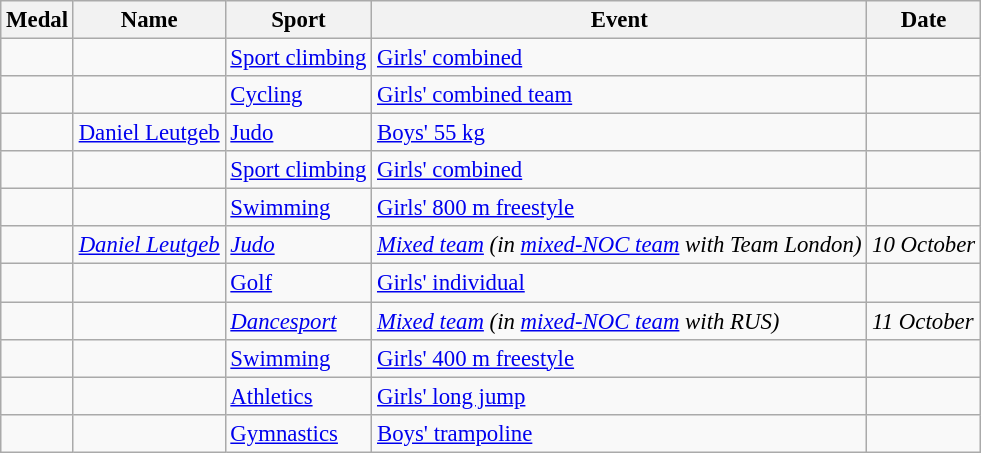<table class="wikitable sortable" style="font-size: 95%;">
<tr>
<th>Medal</th>
<th>Name</th>
<th>Sport</th>
<th>Event</th>
<th>Date</th>
</tr>
<tr>
<td></td>
<td></td>
<td><a href='#'>Sport climbing</a></td>
<td><a href='#'>Girls' combined</a></td>
<td></td>
</tr>
<tr>
<td></td>
<td><br></td>
<td><a href='#'>Cycling</a></td>
<td><a href='#'>Girls' combined team</a></td>
<td></td>
</tr>
<tr>
<td></td>
<td><a href='#'>Daniel Leutgeb</a></td>
<td><a href='#'>Judo</a></td>
<td><a href='#'>Boys' 55 kg</a></td>
<td></td>
</tr>
<tr>
<td></td>
<td></td>
<td><a href='#'>Sport climbing</a></td>
<td><a href='#'>Girls' combined</a></td>
<td></td>
</tr>
<tr>
<td></td>
<td></td>
<td><a href='#'>Swimming</a></td>
<td><a href='#'>Girls' 800 m freestyle</a></td>
<td></td>
</tr>
<tr>
<td><em></em></td>
<td><em><a href='#'>Daniel Leutgeb</a></em></td>
<td><em><a href='#'>Judo</a></em></td>
<td><em><a href='#'>Mixed team</a> (in <a href='#'>mixed-NOC team</a> with Team London)</em></td>
<td><em>10 October</em></td>
</tr>
<tr>
<td></td>
<td></td>
<td><a href='#'>Golf</a></td>
<td><a href='#'>Girls' individual</a></td>
<td></td>
</tr>
<tr>
<td><em></em></td>
<td><em></em></td>
<td><em><a href='#'>Dancesport</a></em></td>
<td><em><a href='#'>Mixed team</a> (in <a href='#'>mixed-NOC team</a> with RUS)</em></td>
<td><em>11 October</em></td>
</tr>
<tr>
<td></td>
<td></td>
<td><a href='#'>Swimming</a></td>
<td><a href='#'>Girls' 400 m freestyle</a></td>
<td></td>
</tr>
<tr>
<td></td>
<td></td>
<td><a href='#'>Athletics</a></td>
<td><a href='#'>Girls' long jump</a></td>
<td></td>
</tr>
<tr>
<td></td>
<td></td>
<td><a href='#'>Gymnastics</a></td>
<td><a href='#'>Boys' trampoline</a></td>
<td></td>
</tr>
</table>
